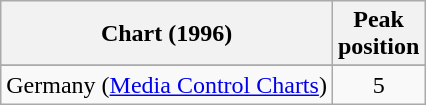<table class="wikitable sortable">
<tr>
<th>Chart (1996)</th>
<th>Peak<br>position</th>
</tr>
<tr>
</tr>
<tr>
</tr>
<tr>
<td>Germany (<a href='#'>Media Control Charts</a>)</td>
<td align="center">5</td>
</tr>
</table>
